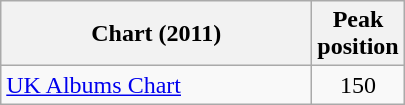<table class="wikitable sortable">
<tr>
<th style="text-align:center; width:200px;">Chart (2011)</th>
<th style="text-align:center;">Peak<br>position</th>
</tr>
<tr>
<td><a href='#'>UK Albums Chart</a></td>
<td style="text-align:center;">150</td>
</tr>
</table>
